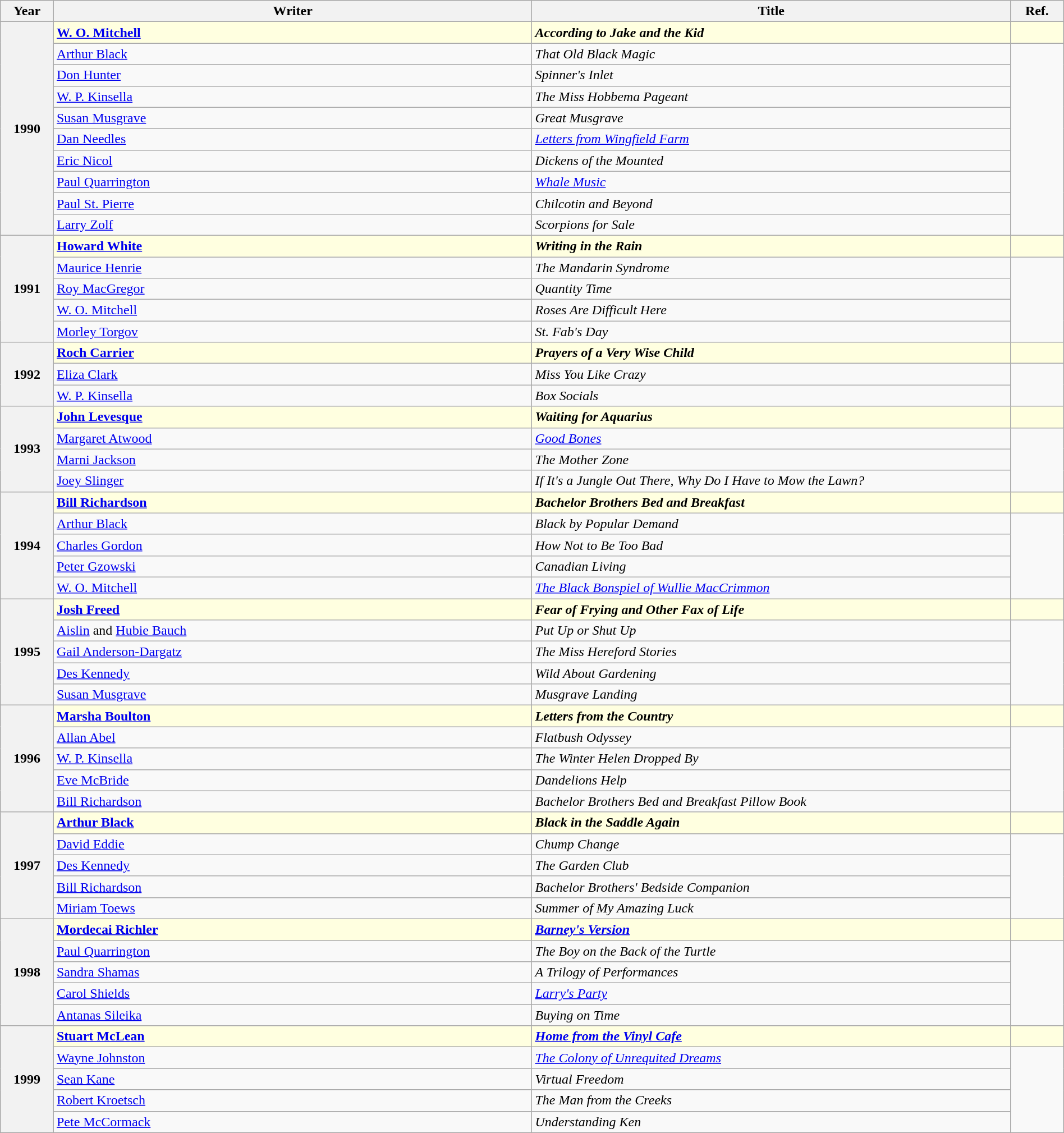<table class="wikitable" style="width:100%;">
<tr>
<th width=5%>Year</th>
<th width=45%>Writer</th>
<th width=45%>Title</th>
<th width=5%>Ref.</th>
</tr>
<tr>
<th rowspan="10">1990</th>
<td style="background:lightyellow;"><strong><a href='#'>W. O. Mitchell</a></strong></td>
<td style="background:lightyellow;"><strong><em>According to Jake and the Kid</em></strong></td>
<td style="background:lightyellow;"></td>
</tr>
<tr>
<td><a href='#'>Arthur Black</a></td>
<td><em>That Old Black Magic</em></td>
<td rowspan= 9></td>
</tr>
<tr>
<td><a href='#'>Don Hunter</a></td>
<td><em>Spinner's Inlet</em></td>
</tr>
<tr>
<td><a href='#'>W. P. Kinsella</a></td>
<td><em>The Miss Hobbema Pageant</em></td>
</tr>
<tr>
<td><a href='#'>Susan Musgrave</a></td>
<td><em>Great Musgrave</em></td>
</tr>
<tr>
<td><a href='#'>Dan Needles</a></td>
<td><em><a href='#'>Letters from Wingfield Farm</a></em></td>
</tr>
<tr>
<td><a href='#'>Eric Nicol</a></td>
<td><em>Dickens of the Mounted</em></td>
</tr>
<tr>
<td><a href='#'>Paul Quarrington</a></td>
<td><em><a href='#'>Whale Music</a></em></td>
</tr>
<tr>
<td><a href='#'>Paul St. Pierre</a></td>
<td><em>Chilcotin and Beyond</em></td>
</tr>
<tr>
<td><a href='#'>Larry Zolf</a></td>
<td><em>Scorpions for Sale</em></td>
</tr>
<tr>
<th rowspan="5">1991</th>
<td style="background:lightyellow;"><strong><a href='#'>Howard White</a></strong></td>
<td style="background:lightyellow;"><strong><em>Writing in the Rain</em></strong></td>
<td style="background:lightyellow;"></td>
</tr>
<tr>
<td><a href='#'>Maurice Henrie</a></td>
<td><em>The Mandarin Syndrome</em></td>
<td rowspan=4></td>
</tr>
<tr>
<td><a href='#'>Roy MacGregor</a></td>
<td><em>Quantity Time</em></td>
</tr>
<tr>
<td><a href='#'>W. O. Mitchell</a></td>
<td><em>Roses Are Difficult Here</em></td>
</tr>
<tr>
<td><a href='#'>Morley Torgov</a></td>
<td><em>St. Fab's Day</em></td>
</tr>
<tr>
<th rowspan="3">1992</th>
<td style="background:lightyellow;"><strong><a href='#'>Roch Carrier</a></strong></td>
<td style="background:lightyellow;"><strong><em>Prayers of a Very Wise Child</em></strong></td>
<td style="background:lightyellow;"></td>
</tr>
<tr>
<td><a href='#'>Eliza Clark</a></td>
<td><em>Miss You Like Crazy</em></td>
<td rowspan=2></td>
</tr>
<tr>
<td><a href='#'>W. P. Kinsella</a></td>
<td><em>Box Socials</em></td>
</tr>
<tr>
<th rowspan="4">1993</th>
<td style="background:lightyellow;"><strong><a href='#'>John Levesque</a></strong></td>
<td style="background:lightyellow;"><strong><em>Waiting for Aquarius</em></strong></td>
<td style="background:lightyellow;"></td>
</tr>
<tr>
<td><a href='#'>Margaret Atwood</a></td>
<td><em><a href='#'>Good Bones</a></em></td>
<td rowspan=3></td>
</tr>
<tr>
<td><a href='#'>Marni Jackson</a></td>
<td><em>The Mother Zone</em></td>
</tr>
<tr>
<td><a href='#'>Joey Slinger</a></td>
<td><em>If It's a Jungle Out There, Why Do I Have to Mow the Lawn?</em></td>
</tr>
<tr>
<th rowspan="5">1994</th>
<td style="background:lightyellow;"><strong><a href='#'>Bill Richardson</a></strong></td>
<td style="background:lightyellow;"><strong><em>Bachelor Brothers Bed and Breakfast</em></strong></td>
<td style="background:lightyellow;"></td>
</tr>
<tr>
<td><a href='#'>Arthur Black</a></td>
<td><em>Black by Popular Demand</em></td>
<td rowspan=4></td>
</tr>
<tr>
<td><a href='#'>Charles Gordon</a></td>
<td><em>How Not to Be Too Bad</em></td>
</tr>
<tr>
<td><a href='#'>Peter Gzowski</a></td>
<td><em>Canadian Living</em></td>
</tr>
<tr>
<td><a href='#'>W. O. Mitchell</a></td>
<td><em><a href='#'>The Black Bonspiel of Wullie MacCrimmon</a></em></td>
</tr>
<tr>
<th rowspan="5">1995</th>
<td style="background:lightyellow;"><strong><a href='#'>Josh Freed</a></strong></td>
<td style="background:lightyellow;"><strong><em>Fear of Frying and Other Fax of Life</em></strong></td>
<td style="background:lightyellow;"></td>
</tr>
<tr>
<td><a href='#'>Aislin</a> and <a href='#'>Hubie Bauch</a></td>
<td><em>Put Up or Shut Up</em></td>
<td rowspan=4></td>
</tr>
<tr>
<td><a href='#'>Gail Anderson-Dargatz</a></td>
<td><em>The Miss Hereford Stories</em></td>
</tr>
<tr>
<td><a href='#'>Des Kennedy</a></td>
<td><em>Wild About Gardening</em></td>
</tr>
<tr>
<td><a href='#'>Susan Musgrave</a></td>
<td><em>Musgrave Landing</em></td>
</tr>
<tr>
<th rowspan="5">1996</th>
<td style="background:lightyellow;"><strong><a href='#'>Marsha Boulton</a></strong></td>
<td style="background:lightyellow;"><strong><em>Letters from the Country</em></strong></td>
<td style="background:lightyellow;"></td>
</tr>
<tr>
<td><a href='#'>Allan Abel</a></td>
<td><em>Flatbush Odyssey</em></td>
<td rowspan=4></td>
</tr>
<tr>
<td><a href='#'>W. P. Kinsella</a></td>
<td><em>The Winter Helen Dropped By</em></td>
</tr>
<tr>
<td><a href='#'>Eve McBride</a></td>
<td><em>Dandelions Help</em></td>
</tr>
<tr>
<td><a href='#'>Bill Richardson</a></td>
<td><em>Bachelor Brothers Bed and Breakfast Pillow Book</em></td>
</tr>
<tr>
<th rowspan="5">1997</th>
<td style="background:lightyellow;"><strong><a href='#'>Arthur Black</a></strong></td>
<td style="background:lightyellow;"><strong><em>Black in the Saddle Again</em></strong></td>
<td style="background:lightyellow;"></td>
</tr>
<tr>
<td><a href='#'>David Eddie</a></td>
<td><em>Chump Change</em></td>
<td rowspan=4></td>
</tr>
<tr>
<td><a href='#'>Des Kennedy</a></td>
<td><em>The Garden Club</em></td>
</tr>
<tr>
<td><a href='#'>Bill Richardson</a></td>
<td><em>Bachelor Brothers' Bedside Companion</em></td>
</tr>
<tr>
<td><a href='#'>Miriam Toews</a></td>
<td><em>Summer of My Amazing Luck</em></td>
</tr>
<tr>
<th rowspan="5">1998</th>
<td style="background:lightyellow;"><strong><a href='#'>Mordecai Richler</a></strong></td>
<td style="background:lightyellow;"><strong><em><a href='#'>Barney's Version</a></em></strong></td>
<td style="background:lightyellow;"></td>
</tr>
<tr>
<td><a href='#'>Paul Quarrington</a></td>
<td><em>The Boy on the Back of the Turtle</em></td>
<td rowspan=4></td>
</tr>
<tr>
<td><a href='#'>Sandra Shamas</a></td>
<td><em>A Trilogy of Performances</em></td>
</tr>
<tr>
<td><a href='#'>Carol Shields</a></td>
<td><em><a href='#'>Larry's Party</a></em></td>
</tr>
<tr>
<td><a href='#'>Antanas Sileika</a></td>
<td><em>Buying on Time</em></td>
</tr>
<tr>
<th rowspan="5">1999</th>
<td style="background:lightyellow;"><strong><a href='#'>Stuart McLean</a></strong></td>
<td style="background:lightyellow;"><strong><em><a href='#'>Home from the Vinyl Cafe</a></em></strong></td>
<td style="background:lightyellow;"></td>
</tr>
<tr>
<td><a href='#'>Wayne Johnston</a></td>
<td><em><a href='#'>The Colony of Unrequited Dreams</a></em></td>
<td rowspan=4></td>
</tr>
<tr>
<td><a href='#'>Sean Kane</a></td>
<td><em>Virtual Freedom</em></td>
</tr>
<tr>
<td><a href='#'>Robert Kroetsch</a></td>
<td><em>The Man from the Creeks</em></td>
</tr>
<tr>
<td><a href='#'>Pete McCormack</a></td>
<td><em>Understanding Ken</em></td>
</tr>
</table>
